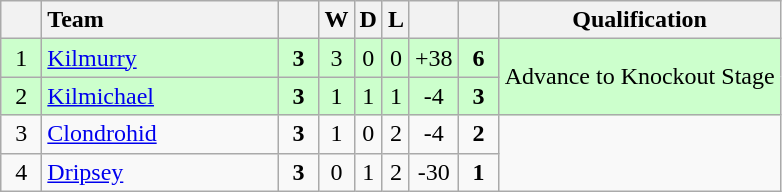<table class="wikitable" style="text-align:center">
<tr>
<th width="20"></th>
<th width="150" style="text-align:left;">Team</th>
<th width="20"></th>
<th>W</th>
<th>D</th>
<th>L</th>
<th width="20"></th>
<th width="20"></th>
<th>Qualification</th>
</tr>
<tr style="background:#ccffcc">
<td>1</td>
<td align="left"> <a href='#'>Kilmurry</a></td>
<td><strong>3</strong></td>
<td>3</td>
<td>0</td>
<td>0</td>
<td>+38</td>
<td><strong>6</strong></td>
<td rowspan="2">Advance to Knockout Stage</td>
</tr>
<tr style="background:#ccffcc">
<td>2</td>
<td align="left"> <a href='#'>Kilmichael</a></td>
<td><strong>3</strong></td>
<td>1</td>
<td>1</td>
<td>1</td>
<td>-4</td>
<td><strong>3</strong></td>
</tr>
<tr>
<td>3</td>
<td align="left"> <a href='#'>Clondrohid</a></td>
<td><strong>3</strong></td>
<td>1</td>
<td>0</td>
<td>2</td>
<td>-4</td>
<td><strong>2</strong></td>
<td rowspan="2"></td>
</tr>
<tr>
<td>4</td>
<td align="left"> <a href='#'>Dripsey</a></td>
<td><strong>3</strong></td>
<td>0</td>
<td>1</td>
<td>2</td>
<td>-30</td>
<td><strong>1</strong></td>
</tr>
</table>
